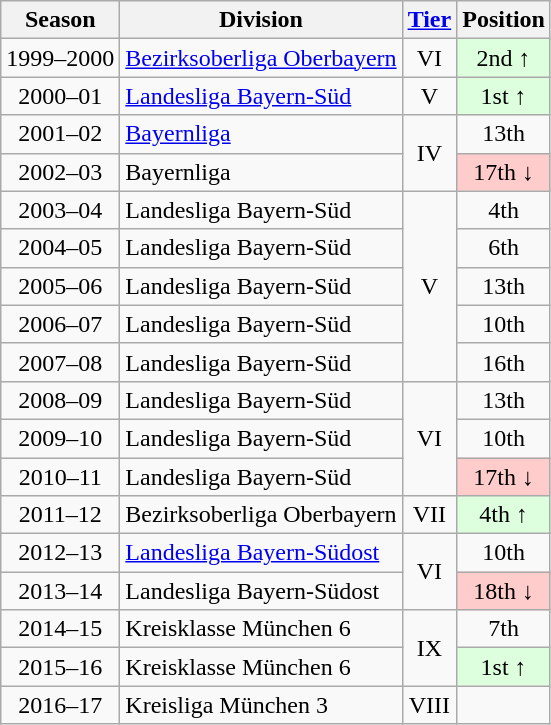<table class="wikitable">
<tr>
<th>Season</th>
<th>Division</th>
<th><a href='#'>Tier</a></th>
<th>Position</th>
</tr>
<tr align="center">
<td>1999–2000</td>
<td align="left"><a href='#'>Bezirksoberliga Oberbayern</a></td>
<td>VI</td>
<td style="background:#ddffdd">2nd ↑</td>
</tr>
<tr align="center">
<td>2000–01</td>
<td align="left"><a href='#'>Landesliga Bayern-Süd</a></td>
<td>V</td>
<td style="background:#ddffdd">1st ↑</td>
</tr>
<tr align="center">
<td>2001–02</td>
<td align="left"><a href='#'>Bayernliga</a></td>
<td rowspan=2>IV</td>
<td>13th</td>
</tr>
<tr align="center">
<td>2002–03</td>
<td align="left">Bayernliga</td>
<td style="background:#ffcccc">17th ↓</td>
</tr>
<tr align="center">
<td>2003–04</td>
<td align="left">Landesliga Bayern-Süd</td>
<td rowspan=5>V</td>
<td>4th</td>
</tr>
<tr align="center">
<td>2004–05</td>
<td align="left">Landesliga Bayern-Süd</td>
<td>6th</td>
</tr>
<tr align="center">
<td>2005–06</td>
<td align="left">Landesliga Bayern-Süd</td>
<td>13th</td>
</tr>
<tr align="center">
<td>2006–07</td>
<td align="left">Landesliga Bayern-Süd</td>
<td>10th</td>
</tr>
<tr align="center">
<td>2007–08</td>
<td align="left">Landesliga Bayern-Süd</td>
<td>16th</td>
</tr>
<tr align="center">
<td>2008–09</td>
<td align="left">Landesliga Bayern-Süd</td>
<td rowspan=3>VI</td>
<td>13th</td>
</tr>
<tr align="center">
<td>2009–10</td>
<td align="left">Landesliga Bayern-Süd</td>
<td>10th</td>
</tr>
<tr align="center">
<td>2010–11</td>
<td align="left">Landesliga Bayern-Süd</td>
<td style="background:#ffcccc">17th ↓</td>
</tr>
<tr align="center">
<td>2011–12</td>
<td align="left">Bezirksoberliga Oberbayern</td>
<td>VII</td>
<td style="background:#ddffdd">4th ↑</td>
</tr>
<tr align="center">
<td>2012–13</td>
<td align="left"><a href='#'>Landesliga Bayern-Südost</a></td>
<td rowspan=2>VI</td>
<td>10th</td>
</tr>
<tr align="center">
<td>2013–14</td>
<td align="left">Landesliga Bayern-Südost</td>
<td style="background:#ffcccc">18th ↓</td>
</tr>
<tr align="center">
<td>2014–15</td>
<td align="left">Kreisklasse München 6</td>
<td rowspan=2>IX</td>
<td>7th</td>
</tr>
<tr align="center">
<td>2015–16</td>
<td align="left">Kreisklasse München 6</td>
<td style="background:#ddffdd">1st ↑</td>
</tr>
<tr align="center">
<td>2016–17</td>
<td align="left">Kreisliga München 3</td>
<td>VIII</td>
<td></td>
</tr>
</table>
